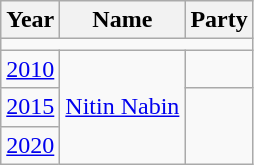<table class="wikitable sortable">
<tr>
<th>Year</th>
<th>Name</th>
<th colspan="2">Party</th>
</tr>
<tr>
<td colspan="4"></td>
</tr>
<tr>
<td><a href='#'>2010</a></td>
<td rowspan="3"><a href='#'>Nitin Nabin</a></td>
<td></td>
</tr>
<tr>
<td><a href='#'>2015</a></td>
</tr>
<tr>
<td><a href='#'>2020</a></td>
</tr>
</table>
